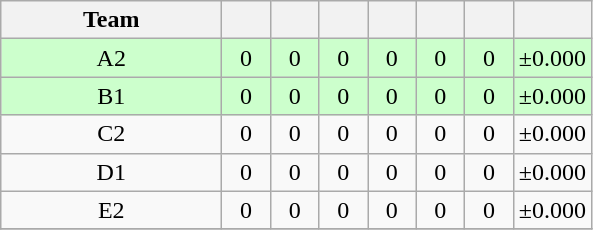<table class="wikitable" style="text-align:center">
<tr>
<th style="width:140px;">Team</th>
<th style="width:25px;"></th>
<th style="width:25px;"></th>
<th style="width:25px;"></th>
<th style="width:25px;"></th>
<th style="width:25px;"></th>
<th style="width:25px;"></th>
<th style="width:40px;"></th>
</tr>
<tr style="background:#cfc;">
<td>A2</td>
<td>0</td>
<td>0</td>
<td>0</td>
<td>0</td>
<td>0</td>
<td>0</td>
<td>±0.000</td>
</tr>
<tr style="background:#cfc;">
<td>B1</td>
<td>0</td>
<td>0</td>
<td>0</td>
<td>0</td>
<td>0</td>
<td>0</td>
<td>±0.000</td>
</tr>
<tr>
<td>C2</td>
<td>0</td>
<td>0</td>
<td>0</td>
<td>0</td>
<td>0</td>
<td>0</td>
<td>±0.000</td>
</tr>
<tr>
<td>D1</td>
<td>0</td>
<td>0</td>
<td>0</td>
<td>0</td>
<td>0</td>
<td>0</td>
<td>±0.000</td>
</tr>
<tr>
<td>E2</td>
<td>0</td>
<td>0</td>
<td>0</td>
<td>0</td>
<td>0</td>
<td>0</td>
<td>±0.000</td>
</tr>
<tr>
</tr>
</table>
